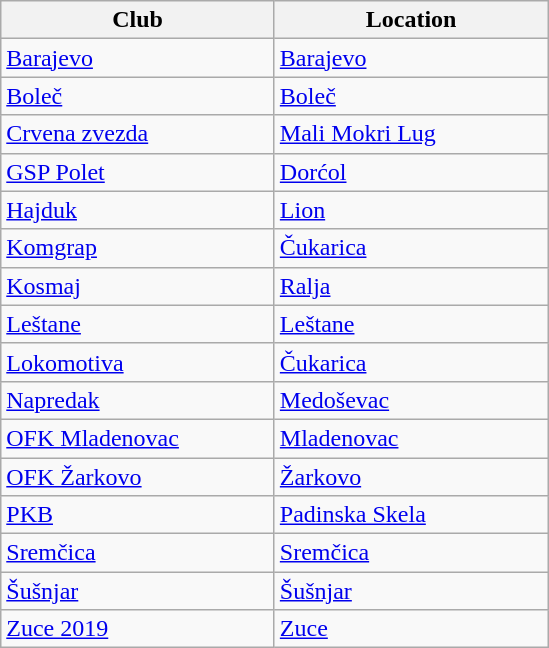<table class="wikitable sortable">
<tr>
<th width=175>Club</th>
<th width=175>Location</th>
</tr>
<tr>
<td><a href='#'>Barajevo</a></td>
<td><a href='#'>Barajevo</a></td>
</tr>
<tr>
<td><a href='#'>Boleč</a></td>
<td><a href='#'>Boleč</a></td>
</tr>
<tr>
<td><a href='#'>Crvena zvezda</a></td>
<td><a href='#'>Mali Mokri Lug</a></td>
</tr>
<tr>
<td><a href='#'>GSP Polet</a></td>
<td><a href='#'>Dorćol</a></td>
</tr>
<tr>
<td><a href='#'>Hajduk</a></td>
<td><a href='#'>Lion</a></td>
</tr>
<tr>
<td><a href='#'>Komgrap</a></td>
<td><a href='#'>Čukarica</a></td>
</tr>
<tr>
<td><a href='#'>Kosmaj</a></td>
<td><a href='#'>Ralja</a></td>
</tr>
<tr>
<td><a href='#'>Leštane</a></td>
<td><a href='#'>Leštane</a></td>
</tr>
<tr>
<td><a href='#'>Lokomotiva</a></td>
<td><a href='#'>Čukarica</a></td>
</tr>
<tr>
<td><a href='#'>Napredak</a></td>
<td><a href='#'>Medoševac</a></td>
</tr>
<tr>
<td><a href='#'>OFK Mladenovac</a></td>
<td><a href='#'>Mladenovac</a></td>
</tr>
<tr>
<td><a href='#'>OFK Žarkovo</a></td>
<td><a href='#'>Žarkovo</a></td>
</tr>
<tr>
<td><a href='#'>PKB</a></td>
<td><a href='#'>Padinska Skela</a></td>
</tr>
<tr>
<td><a href='#'>Sremčica</a></td>
<td><a href='#'>Sremčica</a></td>
</tr>
<tr>
<td><a href='#'>Šušnjar</a></td>
<td><a href='#'>Šušnjar</a></td>
</tr>
<tr>
<td><a href='#'>Zuce 2019</a></td>
<td><a href='#'>Zuce</a></td>
</tr>
</table>
